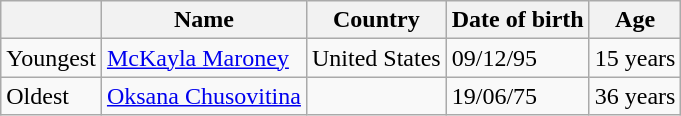<table class="wikitable">
<tr>
<th></th>
<th>Name</th>
<th>Country</th>
<th>Date of birth</th>
<th>Age</th>
</tr>
<tr>
<td>Youngest</td>
<td><a href='#'>McKayla Maroney</a></td>
<td> United States</td>
<td>09/12/95</td>
<td>15 years</td>
</tr>
<tr>
<td>Oldest</td>
<td><a href='#'>Oksana Chusovitina</a></td>
<td></td>
<td>19/06/75</td>
<td>36 years</td>
</tr>
</table>
